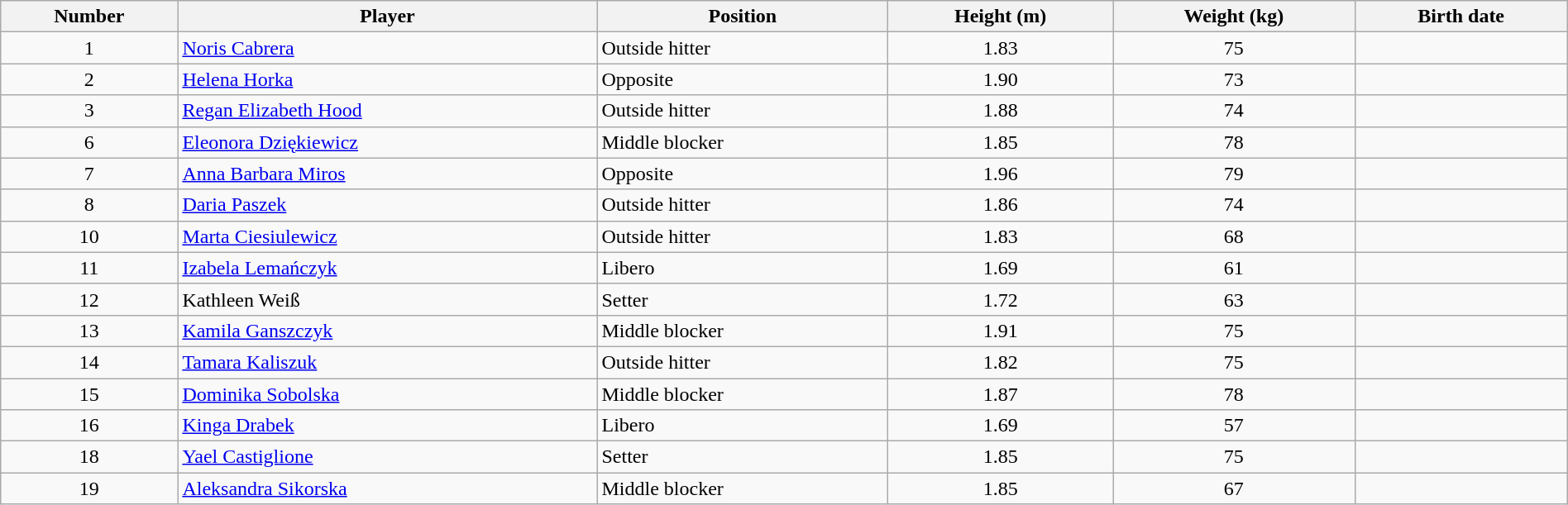<table class="wikitable" style="width:100%;">
<tr>
<th>Number</th>
<th>Player</th>
<th>Position</th>
<th>Height (m)</th>
<th>Weight (kg)</th>
<th>Birth date</th>
</tr>
<tr>
<td align="center">1</td>
<td> <a href='#'>Noris Cabrera</a></td>
<td>Outside hitter</td>
<td align="center">1.83</td>
<td align="center">75</td>
<td></td>
</tr>
<tr>
<td align="center">2</td>
<td> <a href='#'>Helena Horka</a></td>
<td>Opposite</td>
<td align="center">1.90</td>
<td align="center">73</td>
<td></td>
</tr>
<tr>
<td align="center">3</td>
<td> <a href='#'>Regan Elizabeth Hood</a></td>
<td>Outside hitter</td>
<td align="center">1.88</td>
<td align="center">74</td>
<td></td>
</tr>
<tr>
<td align="center">6</td>
<td> <a href='#'>Eleonora Dziękiewicz</a></td>
<td>Middle blocker</td>
<td align="center">1.85</td>
<td align="center">78</td>
<td></td>
</tr>
<tr>
<td align="center">7</td>
<td> <a href='#'>Anna Barbara Miros</a></td>
<td>Opposite</td>
<td align="center">1.96</td>
<td align="center">79</td>
<td></td>
</tr>
<tr>
<td align="center">8</td>
<td> <a href='#'>Daria Paszek</a></td>
<td>Outside hitter</td>
<td align="center">1.86</td>
<td align="center">74</td>
<td></td>
</tr>
<tr>
<td align="center">10</td>
<td> <a href='#'>Marta Ciesiulewicz</a></td>
<td>Outside hitter</td>
<td align="center">1.83</td>
<td align="center">68</td>
<td></td>
</tr>
<tr>
<td align="center">11</td>
<td> <a href='#'>Izabela Lemańczyk</a></td>
<td>Libero</td>
<td align="center">1.69</td>
<td align="center">61</td>
<td></td>
</tr>
<tr>
<td align="center">12</td>
<td> Kathleen Weiß</td>
<td>Setter</td>
<td align="center">1.72</td>
<td align="center">63</td>
<td></td>
</tr>
<tr>
<td align="center">13</td>
<td> <a href='#'>Kamila Ganszczyk</a></td>
<td>Middle blocker</td>
<td align="center">1.91</td>
<td align="center">75</td>
<td></td>
</tr>
<tr>
<td align="center">14</td>
<td> <a href='#'>Tamara Kaliszuk</a></td>
<td>Outside hitter</td>
<td align="center">1.82</td>
<td align="center">75</td>
<td></td>
</tr>
<tr>
<td align="center">15</td>
<td> <a href='#'>Dominika Sobolska</a></td>
<td>Middle blocker</td>
<td align="center">1.87</td>
<td align="center">78</td>
<td></td>
</tr>
<tr>
<td align="center">16</td>
<td> <a href='#'>Kinga Drabek</a></td>
<td>Libero</td>
<td align="center">1.69</td>
<td align="center">57</td>
<td></td>
</tr>
<tr>
<td align="center">18</td>
<td> <a href='#'>Yael Castiglione</a></td>
<td>Setter</td>
<td align="center">1.85</td>
<td align="center">75</td>
<td></td>
</tr>
<tr>
<td align="center">19</td>
<td> <a href='#'>Aleksandra Sikorska</a></td>
<td>Middle blocker</td>
<td align="center">1.85</td>
<td align="center">67</td>
<td></td>
</tr>
</table>
